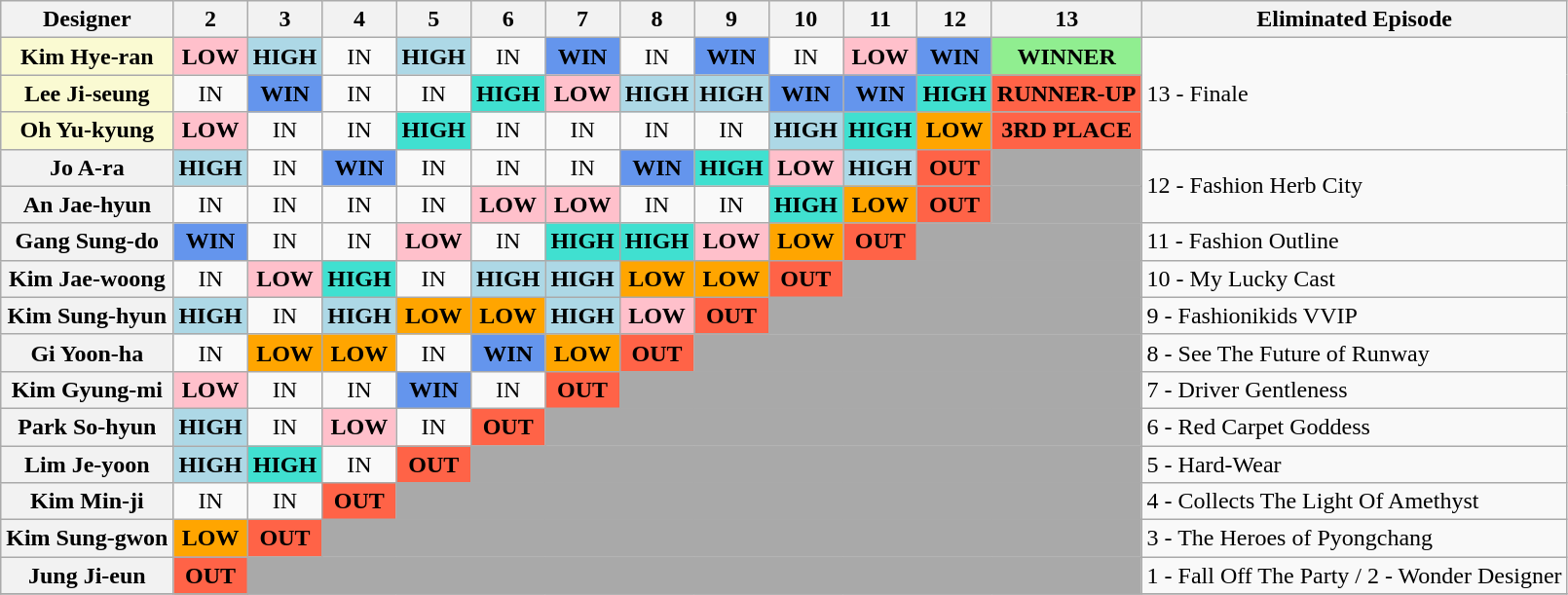<table class="wikitable" style="text-align:center">
<tr>
<th>Designer</th>
<th>2</th>
<th>3</th>
<th>4</th>
<th>5</th>
<th>6</th>
<th>7</th>
<th>8</th>
<th>9</th>
<th>10</th>
<th>11</th>
<th>12</th>
<th>13</th>
<th>Eliminated Episode</th>
</tr>
<tr>
<th style="background:#FAFAD2;">Kim Hye-ran</th>
<td style="background:pink;"><strong>LOW</strong></td>
<td style="background:lightblue;"><strong>HIGH</strong></td>
<td>IN</td>
<td style="background:lightblue;"><strong>HIGH</strong></td>
<td>IN</td>
<td style="background:cornflowerblue;"><strong>WIN</strong></td>
<td>IN</td>
<td style="background:cornflowerblue;"><strong>WIN</strong></td>
<td>IN</td>
<td style="background:pink;"><strong>LOW</strong></td>
<td style="background:cornflowerblue;"><strong>WIN</strong></td>
<td style="background:lightgreen;"><strong>WINNER</strong></td>
<td style="text-align:left" rowspan="3">13 - Finale</td>
</tr>
<tr>
<th style="background:#FAFAD2;">Lee Ji-seung</th>
<td>IN</td>
<td style="background:cornflowerblue;"><strong>WIN</strong></td>
<td>IN</td>
<td>IN</td>
<td style="background:turquoise;"><strong>HIGH</strong></td>
<td style="background:pink;"><strong>LOW</strong></td>
<td style="background:lightblue;"><strong>HIGH</strong></td>
<td style="background:lightblue;"><strong>HIGH</strong></td>
<td style="background:cornflowerblue;"><strong>WIN</strong></td>
<td style="background:cornflowerblue;"><strong>WIN</strong></td>
<td style="background:turquoise;"><strong>HIGH</strong></td>
<td style="background:tomato;"><strong>RUNNER-UP</strong></td>
</tr>
<tr>
<th style="background:#FAFAD2;">Oh Yu-kyung</th>
<td style="background:pink;"><strong>LOW</strong></td>
<td>IN</td>
<td>IN</td>
<td style="background:turquoise;"><strong>HIGH</strong></td>
<td>IN</td>
<td>IN</td>
<td>IN</td>
<td>IN</td>
<td style="background:lightblue;"><strong>HIGH</strong></td>
<td style="background:turquoise;"><strong>HIGH</strong></td>
<td style="background:orange;"><strong>LOW</strong></td>
<td style="background:tomato;"><strong>3RD PLACE</strong></td>
</tr>
<tr>
<th>Jo A-ra</th>
<td style="background:lightblue;"><strong>HIGH</strong></td>
<td>IN</td>
<td style="background:cornflowerblue;"><strong>WIN</strong></td>
<td>IN</td>
<td>IN</td>
<td>IN</td>
<td style="background:cornflowerblue;"><strong>WIN</strong></td>
<td style="background:turquoise;"><strong>HIGH</strong></td>
<td style="background:pink;"><strong>LOW</strong></td>
<td style="background:lightblue;"><strong>HIGH</strong></td>
<td style="background:tomato;"><strong>OUT</strong></td>
<td colspan=1 style="background:darkgray;"></td>
<td style="text-align:left" rowspan="2">12 - Fashion Herb City</td>
</tr>
<tr>
<th>An Jae-hyun</th>
<td>IN</td>
<td>IN</td>
<td>IN</td>
<td>IN</td>
<td style="background:pink;"><strong>LOW</strong></td>
<td style="background:pink;"><strong>LOW</strong></td>
<td>IN</td>
<td>IN</td>
<td style="background:turquoise;"><strong>HIGH</strong></td>
<td style="background:orange;"><strong>LOW</strong></td>
<td style="background:tomato;"><strong>OUT</strong></td>
<td colspan=1 style="background:darkgray;"></td>
</tr>
<tr>
<th>Gang Sung-do</th>
<td style="background:cornflowerblue;"><strong>WIN</strong></td>
<td>IN</td>
<td>IN</td>
<td style="background:pink;"><strong>LOW</strong></td>
<td>IN</td>
<td style="background:turquoise;"><strong>HIGH</strong></td>
<td style="background:turquoise;"><strong>HIGH</strong></td>
<td style="background:pink;"><strong>LOW</strong></td>
<td style="background:orange;"><strong>LOW</strong></td>
<td style="background:tomato;"><strong>OUT</strong></td>
<td colspan=2 style="background:darkgray;"></td>
<td style="text-align:left">11 - Fashion Outline</td>
</tr>
<tr>
<th>Kim Jae-woong</th>
<td>IN</td>
<td style="background:pink;"><strong>LOW</strong></td>
<td style="background:turquoise;"><strong>HIGH</strong></td>
<td>IN</td>
<td style="background:lightblue;"><strong>HIGH</strong></td>
<td style="background:lightblue;"><strong>HIGH</strong></td>
<td style="background:orange;"><strong>LOW</strong></td>
<td style="background:orange;"><strong>LOW</strong></td>
<td style="background:tomato;"><strong>OUT</strong></td>
<td colspan=3 style="background:darkgray;"></td>
<td style="text-align:left">10 - My Lucky Cast</td>
</tr>
<tr>
<th>Kim Sung-hyun</th>
<td style="background:lightblue;"><strong>HIGH</strong></td>
<td>IN</td>
<td style="background:lightblue;"><strong>HIGH</strong></td>
<td style="background:orange;"><strong>LOW</strong></td>
<td style="background:orange;"><strong>LOW</strong></td>
<td style="background:lightblue;"><strong>HIGH</strong></td>
<td style="background:pink;"><strong>LOW</strong></td>
<td style="background:tomato;"><strong>OUT</strong></td>
<td colspan=4 style="background:darkgray;"></td>
<td style="text-align:left">9 - Fashionikids VVIP</td>
</tr>
<tr>
<th>Gi Yoon-ha</th>
<td>IN</td>
<td style="background:orange;"><strong>LOW</strong></td>
<td style="background:orange;"><strong>LOW</strong></td>
<td>IN</td>
<td style="background:cornflowerblue;"><strong>WIN</strong></td>
<td style="background:orange;"><strong>LOW</strong></td>
<td style="background:tomato;"><strong>OUT</strong></td>
<td colspan=5 style="background:darkgray;"></td>
<td style="text-align:left">8 - See The Future of Runway</td>
</tr>
<tr>
<th>Kim Gyung-mi</th>
<td style="background:pink;"><strong>LOW</strong></td>
<td>IN</td>
<td>IN</td>
<td style="background:cornflowerblue;"><strong>WIN</strong></td>
<td>IN</td>
<td style="background:tomato;"><strong>OUT</strong></td>
<td colspan=6 style="background:darkgray;"></td>
<td style="text-align:left">7 - Driver Gentleness</td>
</tr>
<tr>
<th>Park So-hyun</th>
<td style="background:lightblue;"><strong>HIGH</strong></td>
<td>IN</td>
<td style="background:pink;"><strong>LOW</strong></td>
<td>IN</td>
<td style="background:tomato;"><strong>OUT</strong></td>
<td colspan=7 style="background:darkgray;"></td>
<td style="text-align:left">6 - Red Carpet Goddess</td>
</tr>
<tr>
<th>Lim Je-yoon</th>
<td style="background:lightblue;"><strong>HIGH</strong></td>
<td style="background:turquoise;"><strong>HIGH</strong></td>
<td>IN</td>
<td style="background:tomato;"><strong>OUT</strong></td>
<td colspan=8 style="background:darkgray;"></td>
<td style="text-align:left">5 - Hard-Wear</td>
</tr>
<tr>
<th>Kim Min-ji</th>
<td>IN</td>
<td>IN</td>
<td style="background:tomato;"><strong>OUT</strong></td>
<td colspan=9 style="background:darkgray;"></td>
<td style="text-align:left">4 - Collects The Light Of Amethyst</td>
</tr>
<tr>
<th>Kim Sung-gwon</th>
<td style="background:orange;"><strong>LOW</strong></td>
<td style="background:tomato;"><strong>OUT</strong></td>
<td colspan=10 style="background:darkgray;"></td>
<td style="text-align:left">3 - The Heroes of Pyongchang</td>
</tr>
<tr>
<th>Jung Ji-eun</th>
<td style="background:tomato;"><strong>OUT</strong></td>
<td colspan=11 style="background:darkgray;"></td>
<td style="text-align:left">1 - Fall Off The Party  / 2 - Wonder Designer</td>
</tr>
<tr>
</tr>
</table>
